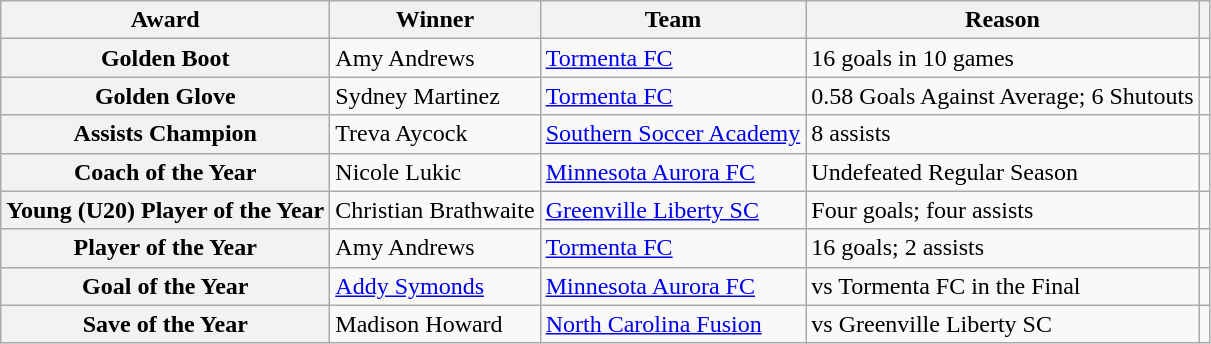<table class="wikitable">
<tr>
<th>Award</th>
<th>Winner</th>
<th>Team</th>
<th>Reason</th>
<th></th>
</tr>
<tr>
<th>Golden Boot</th>
<td> Amy Andrews</td>
<td><a href='#'>Tormenta FC</a></td>
<td>16 goals in 10 games</td>
<td align=center></td>
</tr>
<tr>
<th>Golden Glove</th>
<td> Sydney Martinez</td>
<td><a href='#'>Tormenta FC</a></td>
<td>0.58 Goals Against Average; 6 Shutouts</td>
<td align=center></td>
</tr>
<tr>
<th>Assists Champion</th>
<td> Treva Aycock</td>
<td><a href='#'>Southern Soccer Academy</a></td>
<td>8 assists</td>
<td align=center></td>
</tr>
<tr>
<th>Coach of the Year</th>
<td> Nicole Lukic</td>
<td><a href='#'>Minnesota Aurora FC</a></td>
<td>Undefeated Regular Season</td>
<td align=center></td>
</tr>
<tr>
<th>Young (U20) Player of the Year</th>
<td> Christian Brathwaite</td>
<td><a href='#'>Greenville Liberty SC</a></td>
<td>Four goals; four assists</td>
<td align=center></td>
</tr>
<tr>
<th>Player of the Year</th>
<td> Amy Andrews</td>
<td><a href='#'>Tormenta FC</a></td>
<td>16 goals; 2 assists</td>
<td align=center></td>
</tr>
<tr>
<th>Goal of the Year</th>
<td> <a href='#'>Addy Symonds</a></td>
<td><a href='#'>Minnesota Aurora FC</a></td>
<td>vs Tormenta FC in the Final</td>
<td align=center></td>
</tr>
<tr>
<th>Save of the Year</th>
<td> Madison Howard</td>
<td><a href='#'>North Carolina Fusion</a></td>
<td>vs Greenville Liberty SC</td>
<td align=center></td>
</tr>
</table>
